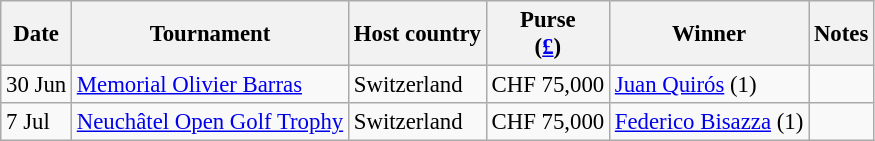<table class="wikitable" style="font-size:95%">
<tr>
<th>Date</th>
<th>Tournament</th>
<th>Host country</th>
<th>Purse<br>(<a href='#'>£</a>)</th>
<th>Winner</th>
<th>Notes</th>
</tr>
<tr>
<td>30 Jun</td>
<td><a href='#'>Memorial Olivier Barras</a></td>
<td>Switzerland</td>
<td align=right>CHF 75,000</td>
<td> <a href='#'>Juan Quirós</a> (1)</td>
<td></td>
</tr>
<tr>
<td>7 Jul</td>
<td><a href='#'>Neuchâtel Open Golf Trophy</a></td>
<td>Switzerland</td>
<td align=right>CHF 75,000</td>
<td> <a href='#'>Federico Bisazza</a> (1)</td>
<td></td>
</tr>
</table>
